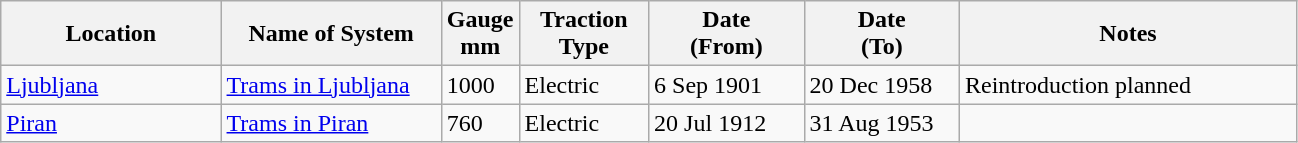<table class="wikitable">
<tr>
<th width=17%>Location</th>
<th width=17%>Name of System</th>
<th width=06%>Gauge <br>mm</th>
<th width=10%>Traction<br>Type</th>
<th width=12%>Date <br>(From)</th>
<th width=12%>Date <br>(To)</th>
<th width=30%>Notes</th>
</tr>
<tr>
<td><a href='#'>Ljubljana</a></td>
<td><a href='#'>Trams in Ljubljana</a></td>
<td>1000</td>
<td>Electric</td>
<td>6 Sep 1901</td>
<td>20 Dec 1958</td>
<td>Reintroduction planned</td>
</tr>
<tr>
<td><a href='#'>Piran</a></td>
<td><a href='#'>Trams in Piran</a></td>
<td>760</td>
<td>Electric</td>
<td>20 Jul 1912</td>
<td>31 Aug 1953</td>
<td> </td>
</tr>
</table>
